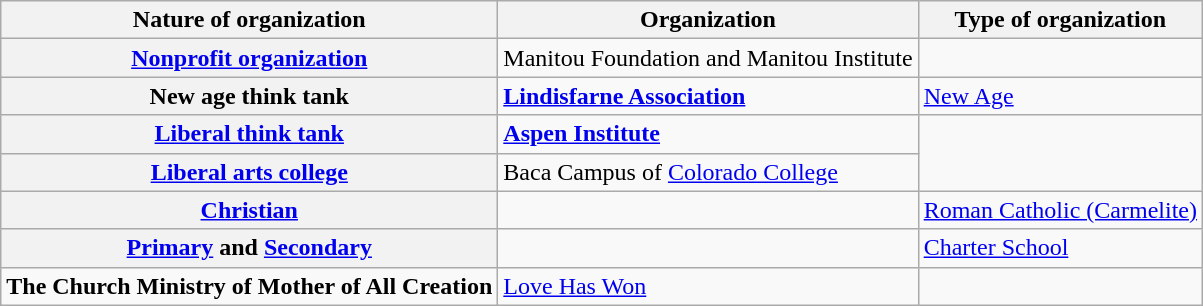<table class="wikitable">
<tr>
<th>Nature of organization</th>
<th>Organization</th>
<th>Type of organization</th>
</tr>
<tr>
<th rowspan="1"><a href='#'>Nonprofit organization</a></th>
<td>Manitou Foundation and Manitou Institute</td>
<td></td>
</tr>
<tr>
<th rowspan="1">New age think tank</th>
<td><strong><a href='#'>Lindisfarne Association</a></strong></td>
<td><a href='#'>New Age</a></td>
</tr>
<tr>
<th rowspan="1"><a href='#'>Liberal think tank</a></th>
<td><strong><a href='#'>Aspen Institute</a></strong></td>
</tr>
<tr>
<th rowspan="1"><a href='#'>Liberal arts college</a></th>
<td>Baca Campus of <a href='#'>Colorado College</a></td>
</tr>
<tr>
<th rowspan="1"><a href='#'>Christian</a></th>
<td><strong></strong></td>
<td><a href='#'>Roman Catholic (Carmelite)</a></td>
</tr>
<tr>
<th rowspan="1"><a href='#'>Primary</a> and <a href='#'>Secondary</a></th>
<td><strong></strong></td>
<td><a href='#'>Charter School</a></td>
</tr>
<tr>
<td><strong>The Church Ministry of Mother of All Creation</strong></td>
<td><a href='#'>Love Has Won</a></td>
</tr>
</table>
